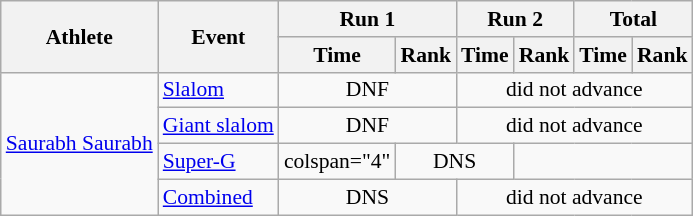<table class="wikitable" style="font-size:90%">
<tr>
<th rowspan=2>Athlete</th>
<th rowspan=2>Event</th>
<th colspan=2>Run 1</th>
<th colspan=2>Run 2</th>
<th colspan=2>Total</th>
</tr>
<tr style="font-size:100%">
<th>Time</th>
<th>Rank</th>
<th>Time</th>
<th>Rank</th>
<th>Time</th>
<th>Rank</th>
</tr>
<tr align=center>
<td align="left" rowspan="4"><a href='#'>Saurabh Saurabh</a></td>
<td align="left"><a href='#'>Slalom</a></td>
<td colspan=2>DNF</td>
<td colspan=4>did not advance</td>
</tr>
<tr align=center>
<td align="left"><a href='#'>Giant slalom</a></td>
<td colspan=2>DNF</td>
<td colspan=4>did not advance</td>
</tr>
<tr align=center>
<td align="left"><a href='#'>Super-G</a></td>
<td>colspan="4" </td>
<td colspan=2>DNS</td>
</tr>
<tr align=center>
<td align="left"><a href='#'>Combined</a></td>
<td colspan=2>DNS</td>
<td colspan=4>did not advance</td>
</tr>
</table>
